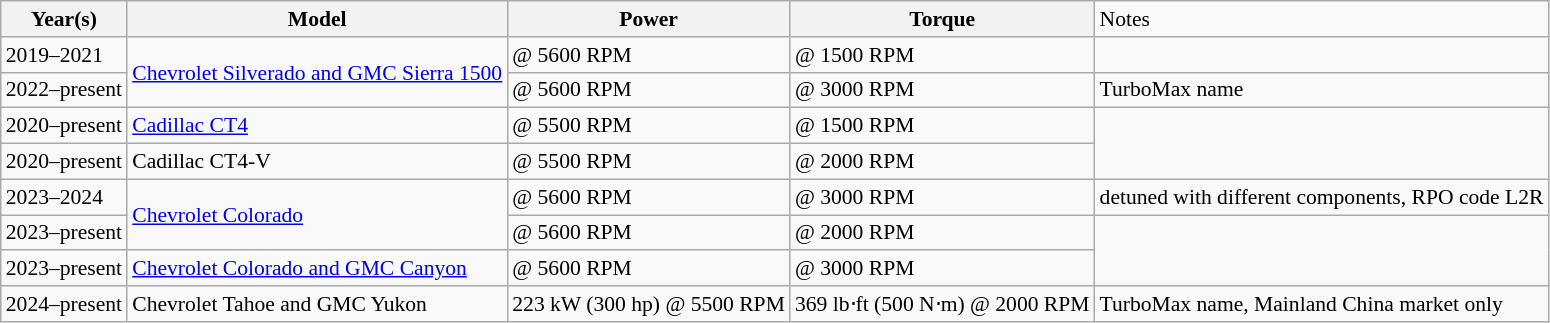<table class="wikitable" style="font-size: 90%">
<tr>
<th>Year(s)</th>
<th>Model</th>
<th>Power</th>
<th>Torque</th>
<td>Notes</td>
</tr>
<tr>
<td>2019–2021</td>
<td rowspan="2"><a href='#'>Chevrolet Silverado and GMC Sierra 1500</a></td>
<td> @ 5600 RPM</td>
<td> @ 1500 RPM</td>
</tr>
<tr>
<td>2022–present</td>
<td> @ 5600 RPM</td>
<td> @ 3000 RPM</td>
<td>TurboMax name</td>
</tr>
<tr>
<td>2020–present</td>
<td><a href='#'>Cadillac CT4</a></td>
<td> @ 5500 RPM</td>
<td> @ 1500 RPM</td>
</tr>
<tr>
<td>2020–present</td>
<td>Cadillac CT4-V</td>
<td> @ 5500 RPM</td>
<td> @ 2000 RPM</td>
</tr>
<tr>
<td>2023–2024</td>
<td rowspan="2"><a href='#'>Chevrolet Colorado</a></td>
<td> @ 5600 RPM</td>
<td> @ 3000 RPM</td>
<td>detuned with different components, RPO code L2R</td>
</tr>
<tr>
<td>2023–present</td>
<td> @ 5600 RPM</td>
<td> @ 2000 RPM</td>
</tr>
<tr>
<td>2023–present</td>
<td><a href='#'>Chevrolet Colorado and GMC Canyon</a></td>
<td> @ 5600 RPM</td>
<td> @ 3000 RPM</td>
</tr>
<tr>
<td>2024–present</td>
<td>Chevrolet Tahoe and GMC Yukon</td>
<td>223 kW (300 hp) @ 5500 RPM</td>
<td>369 lb⋅ft (500 N⋅m) @ 2000 RPM</td>
<td>TurboMax name, Mainland China market only</td>
</tr>
</table>
